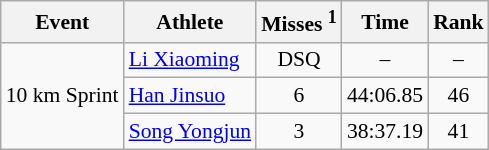<table class="wikitable" style="font-size:90%">
<tr>
<th>Event</th>
<th>Athlete</th>
<th>Misses <sup>1</sup></th>
<th>Time</th>
<th>Rank</th>
</tr>
<tr>
<td rowspan="3">10 km Sprint</td>
<td><a href='#'>Li Xiaoming</a></td>
<td align="center">DSQ</td>
<td align="center">–</td>
<td align="center">–</td>
</tr>
<tr>
<td><a href='#'>Han Jinsuo</a></td>
<td align="center">6</td>
<td align="center">44:06.85</td>
<td align="center">46</td>
</tr>
<tr>
<td><a href='#'>Song Yongjun</a></td>
<td align="center">3</td>
<td align="center">38:37.19</td>
<td align="center">41</td>
</tr>
</table>
